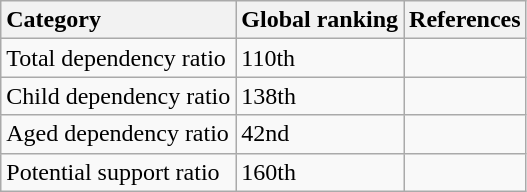<table class="wikitable">
<tr>
<th scope="col" style="text-align: left;">Category</th>
<th scope="col" style="text-align: left;">Global ranking</th>
<th scope="col" style="text-align: left;">References</th>
</tr>
<tr>
<td>Total dependency ratio</td>
<td>110th</td>
<td></td>
</tr>
<tr>
<td>Child dependency ratio</td>
<td>138th</td>
<td></td>
</tr>
<tr>
<td>Aged dependency ratio</td>
<td>42nd</td>
<td></td>
</tr>
<tr>
<td>Potential support ratio</td>
<td>160th</td>
<td></td>
</tr>
</table>
